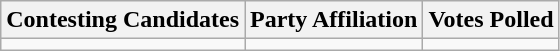<table class="wikitable sortable">
<tr>
<th>Contesting Candidates</th>
<th>Party Affiliation</th>
<th>Votes Polled</th>
</tr>
<tr>
<td></td>
<td></td>
<td></td>
</tr>
</table>
